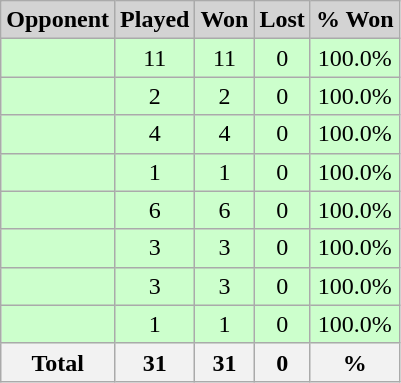<table class="wikitable sortable">
<tr>
<th style="background:lightgrey; width="200">Opponent</th>
<th style="background:lightgrey; width="70">Played</th>
<th style="background:lightgrey; width="70">Won</th>
<th style="background:lightgrey; width="70">Lost</th>
<th style="background:lightgrey; width="70">% Won</th>
</tr>
<tr align="center"| bgcolor=#CCFFCC>
<td align=left></td>
<td>11</td>
<td>11</td>
<td>0</td>
<td>100.0%</td>
</tr>
<tr align="center"| bgcolor=#CCFFCC>
<td align=left></td>
<td>2</td>
<td>2</td>
<td>0</td>
<td>100.0%</td>
</tr>
<tr align="center"| bgcolor=#CCFFCC>
<td align=left></td>
<td>4</td>
<td>4</td>
<td>0</td>
<td>100.0%</td>
</tr>
<tr align="center"| bgcolor=#CCFFCC>
<td align=left></td>
<td>1</td>
<td>1</td>
<td>0</td>
<td>100.0%</td>
</tr>
<tr align="center"| bgcolor=#CCFFCC>
<td align=left></td>
<td>6</td>
<td>6</td>
<td>0</td>
<td>100.0%</td>
</tr>
<tr align="center"| bgcolor=#CCFFCC>
<td align=left></td>
<td>3</td>
<td>3</td>
<td>0</td>
<td>100.0%</td>
</tr>
<tr align="center"| bgcolor=#CCFFCC>
<td align=left></td>
<td>3</td>
<td>3</td>
<td>0</td>
<td>100.0%</td>
</tr>
<tr align="center"| bgcolor=#CCFFCC>
<td align=left></td>
<td>1</td>
<td>1</td>
<td>0</td>
<td>100.0%</td>
</tr>
<tr>
<th>Total</th>
<th>31</th>
<th>31</th>
<th>0</th>
<th>%</th>
</tr>
</table>
